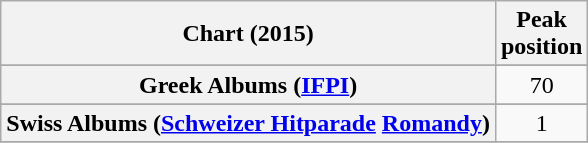<table class="wikitable sortable plainrowheaders" style="text-align:center">
<tr>
<th scope="col">Chart (2015)</th>
<th scope="col">Peak<br>position</th>
</tr>
<tr>
</tr>
<tr>
</tr>
<tr>
</tr>
<tr>
</tr>
<tr>
</tr>
<tr>
</tr>
<tr>
<th scope="row">Greek Albums (<a href='#'>IFPI</a>)</th>
<td>70</td>
</tr>
<tr>
</tr>
<tr>
<th scope="row">Swiss Albums (<a href='#'>Schweizer Hitparade</a> <a href='#'>Romandy</a>)</th>
<td>1</td>
</tr>
<tr>
</tr>
</table>
